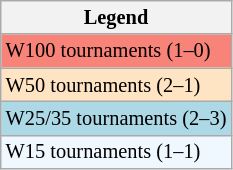<table class=wikitable style="font-size:85%;">
<tr>
<th>Legend</th>
</tr>
<tr style="background:#f88379;">
<td>W100 tournaments (1–0)</td>
</tr>
<tr style="background:#ffe4c4;">
<td>W50 tournaments (2–1)</td>
</tr>
<tr style="background:lightblue;">
<td>W25/35 tournaments (2–3)</td>
</tr>
<tr style="background:#f0f8ff;">
<td>W15 tournaments (1–1)</td>
</tr>
</table>
